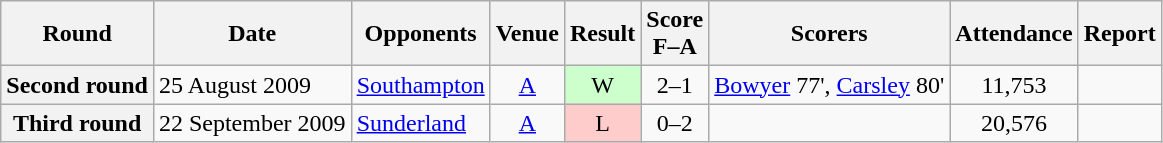<table class="wikitable plainrowheaders" style="text-align:center">
<tr>
<th scope="col">Round</th>
<th scope="col">Date</th>
<th scope="col">Opponents</th>
<th scope="col">Venue</th>
<th scope="col">Result</th>
<th scope="col">Score<br>F–A</th>
<th scope="col">Scorers</th>
<th scope="col">Attendance</th>
<th scope="col">Report</th>
</tr>
<tr>
<th scope="row">Second round</th>
<td align="left">25 August 2009</td>
<td align="left"><a href='#'>Southampton</a></td>
<td><a href='#'>A</a></td>
<td style="background:#cfc">W</td>
<td>2–1</td>
<td align="left"><a href='#'>Bowyer</a> 77', <a href='#'>Carsley</a> 80'</td>
<td>11,753</td>
<td></td>
</tr>
<tr>
<th scope="row">Third round</th>
<td align="left">22 September 2009</td>
<td align="left"><a href='#'>Sunderland</a></td>
<td><a href='#'>A</a></td>
<td style="background:#fcc">L</td>
<td>0–2</td>
<td></td>
<td>20,576</td>
<td></td>
</tr>
</table>
